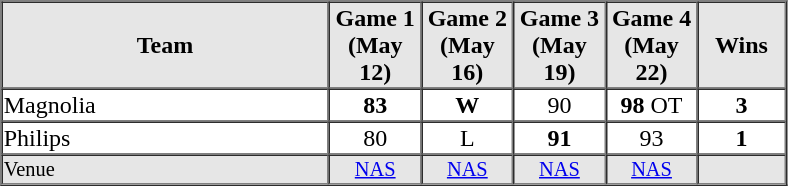<table border="1" cellspacing="0"  style="width:525px; margin:auto;">
<tr style="text-align:center; background:#e6e6e6;">
<th style="text-align:center; width:30%;">Team</th>
<th width=8%>Game 1 (May 12)</th>
<th width=8%>Game 2 (May 16)</th>
<th width=8%>Game 3 (May 19)</th>
<th width=8%>Game 4 (May 22)</th>
<th width=8%>Wins</th>
</tr>
<tr style="text-align:center;">
<td align=left>Magnolia</td>
<td><strong>83</strong></td>
<td><strong>W</strong></td>
<td>90</td>
<td><strong>98</strong> OT</td>
<td><strong>3</strong></td>
</tr>
<tr style="text-align:center;">
<td align=left>Philips</td>
<td>80</td>
<td>L</td>
<td><strong>91</strong></td>
<td>93</td>
<td><strong>1</strong></td>
</tr>
<tr style="text-align:center; font-size:85%; background:#e6e6e6;">
<td align=left>Venue</td>
<td><a href='#'>NAS</a></td>
<td><a href='#'>NAS</a></td>
<td><a href='#'>NAS</a></td>
<td><a href='#'>NAS</a></td>
<td></td>
</tr>
</table>
